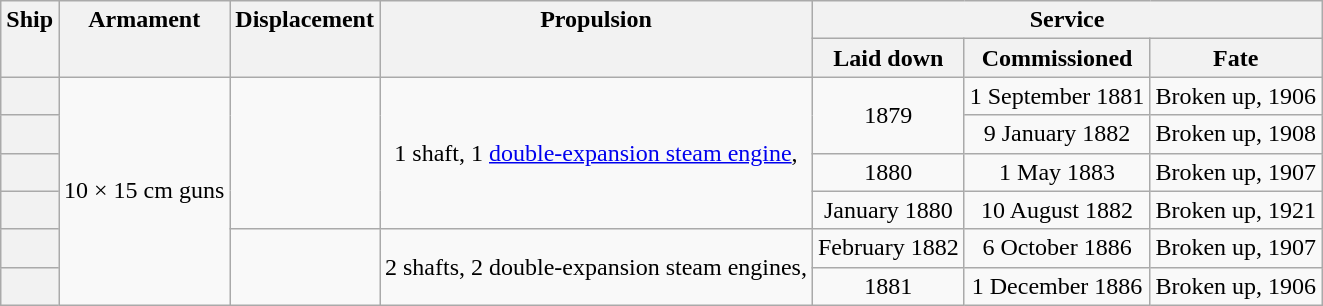<table class="wikitable plainrowheaders" style="text-align: center;">
<tr valign="top">
<th scope="col" rowspan="2">Ship</th>
<th scope="col" rowspan="2">Armament</th>
<th scope="col" rowspan="2">Displacement</th>
<th scope="col" rowspan="2">Propulsion</th>
<th scope="col" colspan="3">Service</th>
</tr>
<tr valign="top">
<th scope="col">Laid down</th>
<th scope="col">Commissioned</th>
<th scope="col">Fate</th>
</tr>
<tr valign="center">
<th scope="row"></th>
<td rowspan="6">10 × 15 cm guns</td>
<td rowspan="4"></td>
<td rowspan="4">1 shaft, 1 <a href='#'>double-expansion steam engine</a>, </td>
<td rowspan=2>1879</td>
<td>1 September 1881</td>
<td>Broken up, 1906</td>
</tr>
<tr valign="center">
<th scope="row"></th>
<td>9 January 1882</td>
<td>Broken up, 1908</td>
</tr>
<tr valign="center">
<th scope="row"></th>
<td>1880</td>
<td>1 May 1883</td>
<td>Broken up, 1907</td>
</tr>
<tr valign="center">
<th scope="row"></th>
<td>January 1880</td>
<td>10 August 1882</td>
<td>Broken up, 1921</td>
</tr>
<tr valign="center">
<th scope="row"></th>
<td rowspan="2"></td>
<td rowspan="2">2 shafts, 2 double-expansion steam engines, </td>
<td>February 1882</td>
<td>6 October 1886</td>
<td>Broken up, 1907</td>
</tr>
<tr valign="center">
<th scope="row"></th>
<td>1881</td>
<td>1 December 1886</td>
<td>Broken up, 1906</td>
</tr>
</table>
